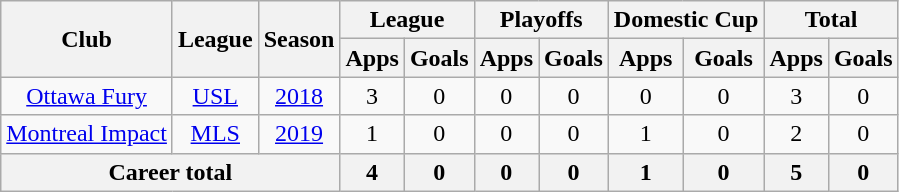<table class="wikitable" style="text-align: center;">
<tr>
<th rowspan="2">Club</th>
<th rowspan="2">League</th>
<th rowspan="2">Season</th>
<th colspan="2">League</th>
<th colspan="2">Playoffs</th>
<th colspan="2">Domestic Cup</th>
<th colspan="2">Total</th>
</tr>
<tr>
<th>Apps</th>
<th>Goals</th>
<th>Apps</th>
<th>Goals</th>
<th>Apps</th>
<th>Goals</th>
<th>Apps</th>
<th>Goals</th>
</tr>
<tr>
<td><a href='#'>Ottawa Fury</a></td>
<td><a href='#'>USL</a></td>
<td><a href='#'>2018</a></td>
<td>3</td>
<td>0</td>
<td>0</td>
<td>0</td>
<td>0</td>
<td>0</td>
<td>3</td>
<td>0</td>
</tr>
<tr>
<td><a href='#'>Montreal Impact</a></td>
<td><a href='#'>MLS</a></td>
<td><a href='#'>2019</a></td>
<td>1</td>
<td>0</td>
<td>0</td>
<td>0</td>
<td>1</td>
<td>0</td>
<td>2</td>
<td>0</td>
</tr>
<tr>
<th colspan="3">Career total</th>
<th>4</th>
<th>0</th>
<th>0</th>
<th>0</th>
<th>1</th>
<th>0</th>
<th>5</th>
<th>0</th>
</tr>
</table>
